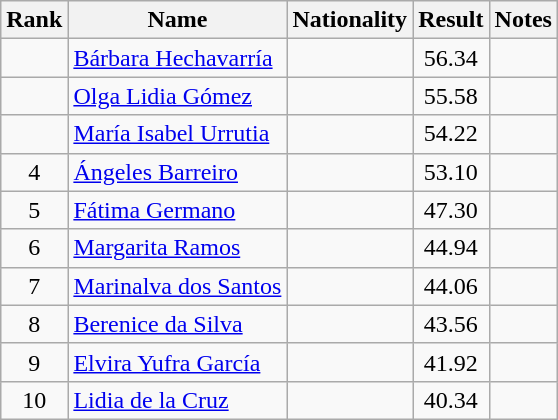<table class="wikitable sortable" style="text-align:center">
<tr>
<th>Rank</th>
<th>Name</th>
<th>Nationality</th>
<th>Result</th>
<th>Notes</th>
</tr>
<tr>
<td align=center></td>
<td align=left><a href='#'>Bárbara Hechavarría</a></td>
<td align=left></td>
<td>56.34</td>
<td></td>
</tr>
<tr>
<td align=center></td>
<td align=left><a href='#'>Olga Lidia Gómez</a></td>
<td align=left></td>
<td>55.58</td>
<td></td>
</tr>
<tr>
<td align=center></td>
<td align=left><a href='#'>María Isabel Urrutia</a></td>
<td align=left></td>
<td>54.22</td>
<td></td>
</tr>
<tr>
<td align=center>4</td>
<td align=left><a href='#'>Ángeles Barreiro</a></td>
<td align=left></td>
<td>53.10</td>
<td></td>
</tr>
<tr>
<td align=center>5</td>
<td align=left><a href='#'>Fátima Germano</a></td>
<td align=left></td>
<td>47.30</td>
<td></td>
</tr>
<tr>
<td align=center>6</td>
<td align=left><a href='#'>Margarita Ramos</a></td>
<td align=left></td>
<td>44.94</td>
<td></td>
</tr>
<tr>
<td align=center>7</td>
<td align=left><a href='#'>Marinalva dos Santos</a></td>
<td align=left></td>
<td>44.06</td>
<td></td>
</tr>
<tr>
<td align=center>8</td>
<td align=left><a href='#'>Berenice da Silva</a></td>
<td align=left></td>
<td>43.56</td>
<td></td>
</tr>
<tr>
<td align=center>9</td>
<td align=left><a href='#'>Elvira Yufra García</a></td>
<td align=left></td>
<td>41.92</td>
<td></td>
</tr>
<tr>
<td align=center>10</td>
<td align=left><a href='#'>Lidia de la Cruz</a></td>
<td align=left></td>
<td>40.34</td>
<td></td>
</tr>
</table>
